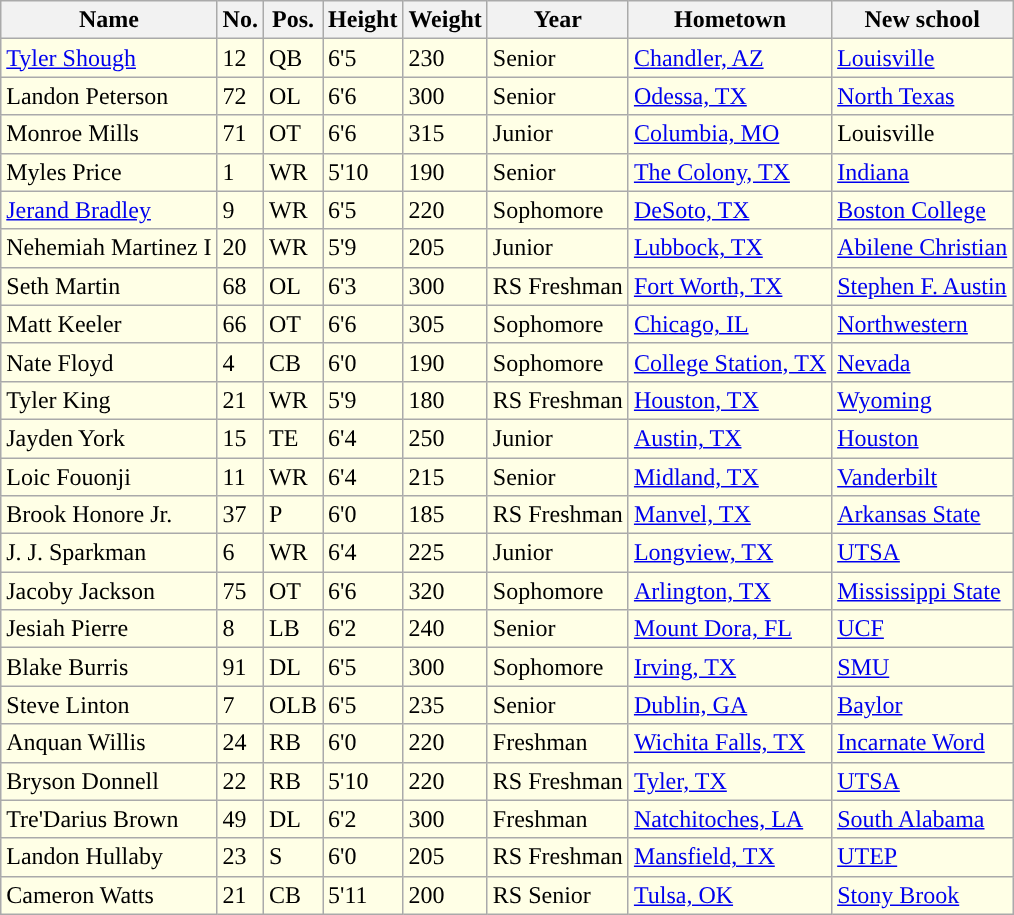<table class="wikitable sortable">
<tr>
<th>Name</th>
<th>No.</th>
<th>Pos.</th>
<th>Height</th>
<th>Weight</th>
<th>Year</th>
<th>Hometown</th>
<th class="unsortable">New school</th>
</tr>
<tr style="background:#FFFFE6;">
<td><a href='#'>Tyler Shough</a></td>
<td>12</td>
<td>QB</td>
<td>6'5</td>
<td>230</td>
<td>Senior</td>
<td><a href='#'>Chandler, AZ</a></td>
<td><a href='#'>Louisville</a></td>
</tr>
<tr style="background:#FFFFE6;">
<td>Landon Peterson</td>
<td>72</td>
<td>OL</td>
<td>6'6</td>
<td>300</td>
<td>Senior</td>
<td><a href='#'>Odessa, TX</a></td>
<td><a href='#'>North Texas</a></td>
</tr>
<tr style="background:#FFFFE6;">
<td>Monroe Mills</td>
<td>71</td>
<td>OT</td>
<td>6'6</td>
<td>315</td>
<td>Junior</td>
<td><a href='#'>Columbia, MO</a></td>
<td>Louisville</td>
</tr>
<tr style="background:#FFFFE6;">
<td>Myles Price</td>
<td>1</td>
<td>WR</td>
<td>5'10</td>
<td>190</td>
<td>Senior</td>
<td><a href='#'>The Colony, TX</a></td>
<td><a href='#'>Indiana</a></td>
</tr>
<tr style="background:#FFFFE6;">
<td><a href='#'>Jerand Bradley</a></td>
<td>9</td>
<td>WR</td>
<td>6'5</td>
<td>220</td>
<td>Sophomore</td>
<td><a href='#'>DeSoto, TX</a></td>
<td><a href='#'>Boston College</a></td>
</tr>
<tr style="background:#FFFFE6;">
<td>Nehemiah Martinez I</td>
<td>20</td>
<td>WR</td>
<td>5'9</td>
<td>205</td>
<td>Junior</td>
<td><a href='#'>Lubbock, TX</a></td>
<td><a href='#'>Abilene Christian</a></td>
</tr>
<tr style="background:#FFFFE6;">
<td>Seth Martin</td>
<td>68</td>
<td>OL</td>
<td>6'3</td>
<td>300</td>
<td>RS Freshman</td>
<td><a href='#'>Fort Worth, TX</a></td>
<td><a href='#'>Stephen F. Austin</a></td>
</tr>
<tr style="background:#FFFFE6;">
<td>Matt Keeler</td>
<td>66</td>
<td>OT</td>
<td>6'6</td>
<td>305</td>
<td>Sophomore</td>
<td><a href='#'>Chicago, IL</a></td>
<td><a href='#'>Northwestern</a></td>
</tr>
<tr style="background:#FFFFE6;">
<td>Nate Floyd</td>
<td>4</td>
<td>CB</td>
<td>6'0</td>
<td>190</td>
<td>Sophomore</td>
<td><a href='#'>College Station, TX</a></td>
<td><a href='#'>Nevada</a></td>
</tr>
<tr style="background:#FFFFE6;">
<td>Tyler King</td>
<td>21</td>
<td>WR</td>
<td>5'9</td>
<td>180</td>
<td>RS Freshman</td>
<td><a href='#'>Houston, TX</a></td>
<td><a href='#'>Wyoming</a></td>
</tr>
<tr style="background:#FFFFE6;">
<td>Jayden York</td>
<td>15</td>
<td>TE</td>
<td>6'4</td>
<td>250</td>
<td>Junior</td>
<td><a href='#'>Austin, TX</a></td>
<td><a href='#'>Houston</a></td>
</tr>
<tr style="background:#FFFFE6;">
<td>Loic Fouonji</td>
<td>11</td>
<td>WR</td>
<td>6'4</td>
<td>215</td>
<td>Senior</td>
<td><a href='#'>Midland, TX</a></td>
<td><a href='#'>Vanderbilt</a></td>
</tr>
<tr style="background:#FFFFE6;">
<td>Brook Honore Jr.</td>
<td>37</td>
<td>P</td>
<td>6'0</td>
<td>185</td>
<td>RS Freshman</td>
<td><a href='#'>Manvel, TX</a></td>
<td><a href='#'>Arkansas State</a></td>
</tr>
<tr style="background:#FFFFE6;">
<td>J. J. Sparkman</td>
<td>6</td>
<td>WR</td>
<td>6'4</td>
<td>225</td>
<td>Junior</td>
<td><a href='#'>Longview, TX</a></td>
<td><a href='#'>UTSA</a></td>
</tr>
<tr style="background:#FFFFE6;">
<td>Jacoby Jackson</td>
<td>75</td>
<td>OT</td>
<td>6'6</td>
<td>320</td>
<td>Sophomore</td>
<td><a href='#'>Arlington, TX</a></td>
<td><a href='#'>Mississippi State</a></td>
</tr>
<tr style="background:#FFFFE6;">
<td>Jesiah Pierre</td>
<td>8</td>
<td>LB</td>
<td>6'2</td>
<td>240</td>
<td>Senior</td>
<td><a href='#'>Mount Dora, FL</a></td>
<td><a href='#'>UCF</a></td>
</tr>
<tr style="background:#FFFFE6;">
<td>Blake Burris</td>
<td>91</td>
<td>DL</td>
<td>6'5</td>
<td>300</td>
<td>Sophomore</td>
<td><a href='#'>Irving, TX</a></td>
<td><a href='#'>SMU</a></td>
</tr>
<tr style="background:#FFFFE6;">
<td>Steve Linton</td>
<td>7</td>
<td>OLB</td>
<td>6'5</td>
<td>235</td>
<td>Senior</td>
<td><a href='#'>Dublin, GA</a></td>
<td><a href='#'>Baylor</a></td>
</tr>
<tr style="background:#FFFFE6;">
<td>Anquan Willis</td>
<td>24</td>
<td>RB</td>
<td>6'0</td>
<td>220</td>
<td>Freshman</td>
<td><a href='#'>Wichita Falls, TX</a></td>
<td><a href='#'>Incarnate Word</a></td>
</tr>
<tr style="background:#FFFFE6;">
<td>Bryson Donnell</td>
<td>22</td>
<td>RB</td>
<td>5'10</td>
<td>220</td>
<td>RS Freshman</td>
<td><a href='#'>Tyler, TX</a></td>
<td><a href='#'>UTSA</a></td>
</tr>
<tr style="background:#FFFFE6;">
<td>Tre'Darius Brown</td>
<td>49</td>
<td>DL</td>
<td>6'2</td>
<td>300</td>
<td>Freshman</td>
<td><a href='#'>Natchitoches, LA</a></td>
<td><a href='#'>South Alabama</a></td>
</tr>
<tr style="background:#FFFFE6;">
<td>Landon Hullaby</td>
<td>23</td>
<td>S</td>
<td>6'0</td>
<td>205</td>
<td>RS Freshman</td>
<td><a href='#'>Mansfield, TX</a></td>
<td><a href='#'>UTEP</a></td>
</tr>
<tr style="background:#FFFFE6;">
<td>Cameron Watts</td>
<td>21</td>
<td>CB</td>
<td>5'11</td>
<td>200</td>
<td>RS Senior</td>
<td><a href='#'>Tulsa, OK</a></td>
<td><a href='#'>Stony Brook</a></td>
</tr>
</table>
